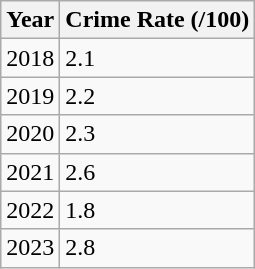<table class="wikitable">
<tr>
<th>Year</th>
<th>Crime Rate (/100)</th>
</tr>
<tr>
<td>2018</td>
<td>2.1</td>
</tr>
<tr>
<td>2019</td>
<td>2.2</td>
</tr>
<tr>
<td>2020</td>
<td>2.3</td>
</tr>
<tr>
<td>2021</td>
<td>2.6</td>
</tr>
<tr>
<td>2022</td>
<td>1.8</td>
</tr>
<tr>
<td>2023</td>
<td>2.8</td>
</tr>
</table>
